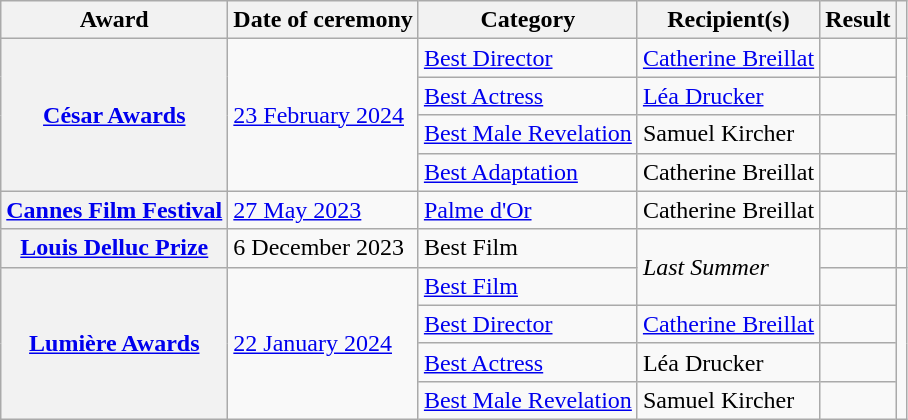<table class="wikitable sortable plainrowheaders">
<tr>
<th scope="col">Award</th>
<th scope="col">Date of ceremony</th>
<th scope="col">Category</th>
<th scope="col">Recipient(s)</th>
<th scope="col">Result</th>
<th scope="col" class="unsortable"></th>
</tr>
<tr>
<th scope="row" rowspan="4"><a href='#'>César Awards</a></th>
<td rowspan="4"><a href='#'>23 February 2024</a></td>
<td><a href='#'>Best Director</a></td>
<td><a href='#'>Catherine Breillat</a></td>
<td></td>
<td rowspan="4" align="center"><br></td>
</tr>
<tr>
<td><a href='#'>Best Actress</a></td>
<td><a href='#'>Léa Drucker</a></td>
<td></td>
</tr>
<tr>
<td><a href='#'>Best Male Revelation</a></td>
<td>Samuel Kircher</td>
<td></td>
</tr>
<tr>
<td><a href='#'>Best Adaptation</a></td>
<td>Catherine Breillat</td>
<td></td>
</tr>
<tr>
<th scope="row"><a href='#'>Cannes Film Festival</a></th>
<td><a href='#'>27 May 2023</a></td>
<td><a href='#'>Palme d'Or</a></td>
<td>Catherine Breillat</td>
<td></td>
<td align="center"></td>
</tr>
<tr>
<th scope="row"><a href='#'>Louis Delluc Prize</a></th>
<td>6 December 2023</td>
<td>Best Film</td>
<td rowspan="2"><em>Last Summer</em></td>
<td></td>
<td align="center"></td>
</tr>
<tr>
<th rowspan="4" scope="row"><a href='#'>Lumière Awards</a></th>
<td rowspan="4"><a href='#'>22 January 2024</a></td>
<td><a href='#'>Best Film</a></td>
<td></td>
<td rowspan="4" align="center"></td>
</tr>
<tr>
<td><a href='#'>Best Director</a></td>
<td><a href='#'>Catherine Breillat</a></td>
<td></td>
</tr>
<tr>
<td><a href='#'>Best Actress</a></td>
<td>Léa Drucker</td>
<td></td>
</tr>
<tr>
<td><a href='#'>Best Male Revelation</a></td>
<td>Samuel Kircher</td>
<td></td>
</tr>
</table>
